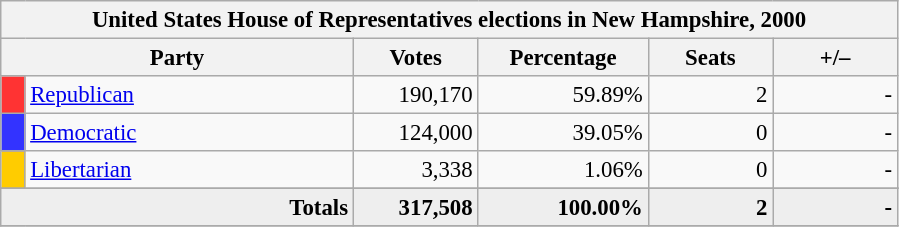<table class="wikitable" style="font-size: 95%;">
<tr>
<th colspan="6">United States House of Representatives elections in New Hampshire, 2000</th>
</tr>
<tr>
<th colspan=2 style="width: 15em">Party</th>
<th style="width: 5em">Votes</th>
<th style="width: 7em">Percentage</th>
<th style="width: 5em">Seats</th>
<th style="width: 5em">+/–</th>
</tr>
<tr>
<th style="background-color:#FF3333; width: 3px"></th>
<td style="width: 130px"><a href='#'>Republican</a></td>
<td align="right">190,170</td>
<td align="right">59.89%</td>
<td align="right">2</td>
<td align="right">-</td>
</tr>
<tr>
<th style="background-color:#3333FF; width: 3px"></th>
<td style="width: 130px"><a href='#'>Democratic</a></td>
<td align="right">124,000</td>
<td align="right">39.05%</td>
<td align="right">0</td>
<td align="right">-</td>
</tr>
<tr>
<th style="background-color:#FFCC00; width: 3px"></th>
<td style="width: 130px"><a href='#'>Libertarian</a></td>
<td align="right">3,338</td>
<td align="right">1.06%</td>
<td align="right">0</td>
<td align="right">-</td>
</tr>
<tr>
</tr>
<tr bgcolor="#EEEEEE">
<td colspan="2" align="right"><strong>Totals</strong></td>
<td align="right"><strong>317,508</strong></td>
<td align="right"><strong>100.00%</strong></td>
<td align="right"><strong>2</strong></td>
<td align="right"><strong>-</strong></td>
</tr>
<tr bgcolor="#EEEEEE">
</tr>
</table>
